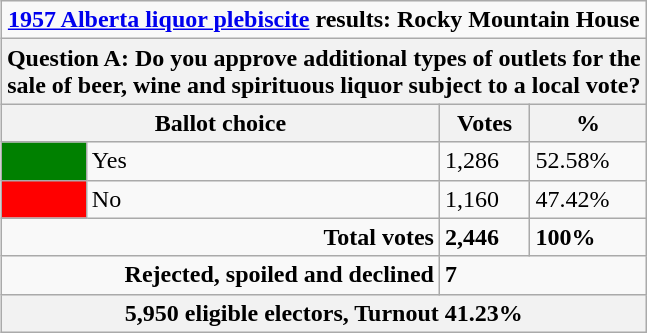<table class="wikitable" align=right>
<tr>
<td colspan=4 align=center><strong><a href='#'>1957 Alberta liquor plebiscite</a> results: Rocky Mountain House</strong></td>
</tr>
<tr>
<th colspan=4>Question A: Do you approve additional types of outlets for the<br> sale of beer, wine and spirituous liquor subject to a local vote?</th>
</tr>
<tr>
<th colspan=2>Ballot choice</th>
<th>Votes</th>
<th>%</th>
</tr>
<tr>
<td bgcolor=green></td>
<td>Yes</td>
<td>1,286</td>
<td>52.58%</td>
</tr>
<tr>
<td bgcolor=red></td>
<td>No</td>
<td>1,160</td>
<td>47.42%</td>
</tr>
<tr>
<td align=right colspan=2><strong>Total votes</strong></td>
<td><strong>2,446</strong></td>
<td><strong>100%</strong></td>
</tr>
<tr>
<td align=right colspan=2><strong>Rejected, spoiled and declined</strong></td>
<td colspan=2><strong>7</strong></td>
</tr>
<tr>
<th colspan=4>5,950 eligible electors, Turnout 41.23%</th>
</tr>
</table>
